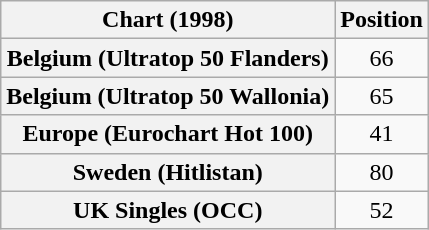<table class="wikitable sortable plainrowheaders" style="text-align:center">
<tr>
<th>Chart (1998)</th>
<th>Position</th>
</tr>
<tr>
<th scope="row">Belgium (Ultratop 50 Flanders)</th>
<td>66</td>
</tr>
<tr>
<th scope="row">Belgium (Ultratop 50 Wallonia)</th>
<td>65</td>
</tr>
<tr>
<th scope="row">Europe (Eurochart Hot 100)</th>
<td>41</td>
</tr>
<tr>
<th scope="row">Sweden (Hitlistan)</th>
<td>80</td>
</tr>
<tr>
<th scope="row">UK Singles (OCC)</th>
<td>52</td>
</tr>
</table>
